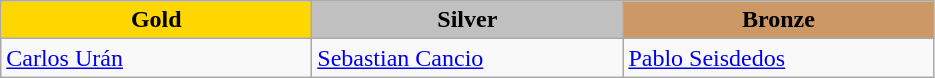<table class="wikitable" style="text-align:left">
<tr align="center">
<td width=200 bgcolor=gold><strong>Gold</strong></td>
<td width=200 bgcolor=silver><strong>Silver</strong></td>
<td width=200 bgcolor=CC9966><strong>Bronze</strong></td>
</tr>
<tr>
<td><a href='#'>Carlos Urán</a><br><em></em></td>
<td><a href='#'>Sebastian Cancio</a><br><em></em></td>
<td><a href='#'>Pablo Seisdedos</a><br><em></em></td>
</tr>
</table>
